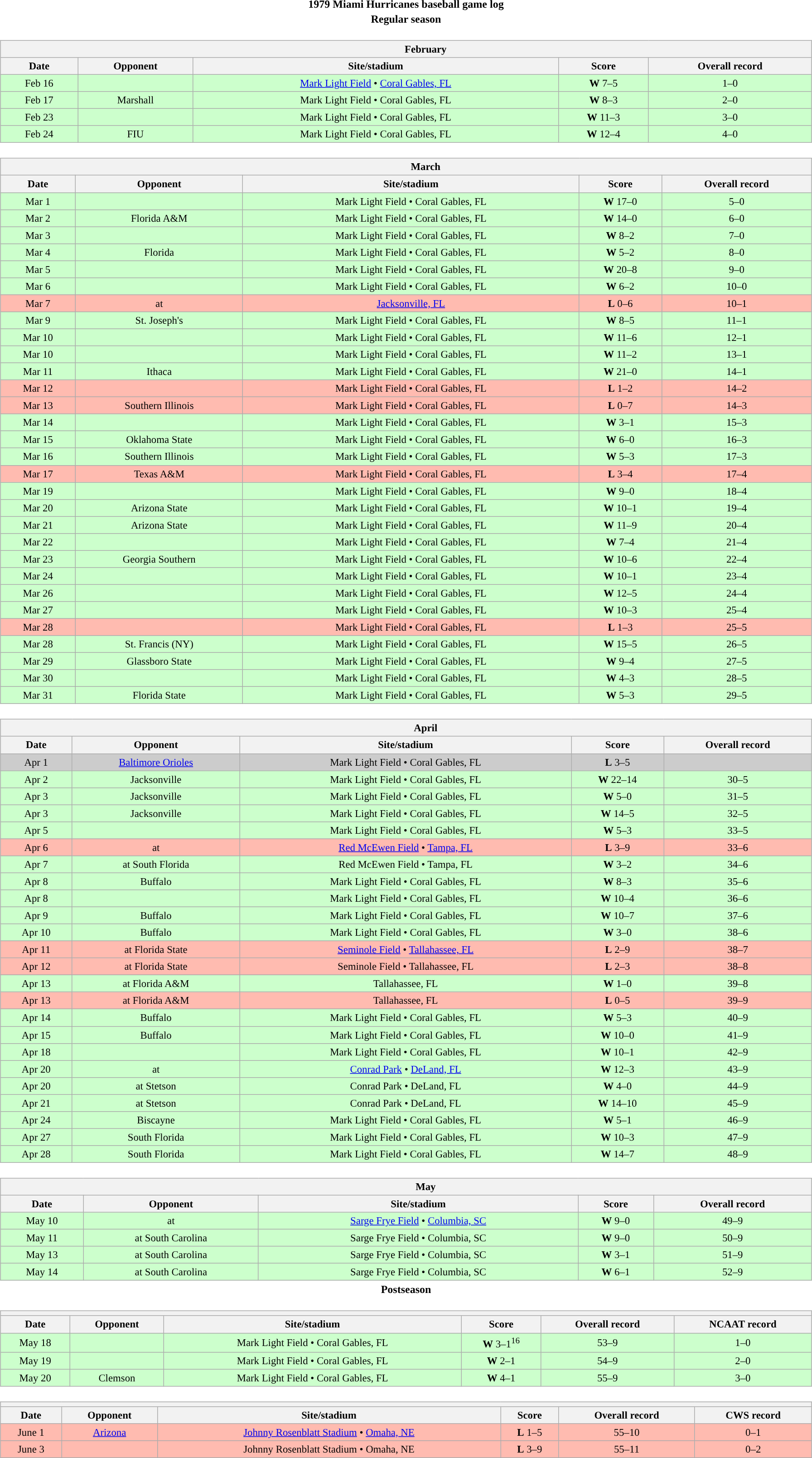<table class="toccolours" width=95% style="margin:1.5em auto; text-align:center;">
<tr>
<th colspan=2>1979 Miami Hurricanes baseball game log</th>
</tr>
<tr>
<th colspan=2>Regular season</th>
</tr>
<tr valign="top">
<td><br><table class="wikitable collapsible collapsed" style="margin:auto; font-size:95%; width:100%">
<tr>
<th colspan=11 style="padding-left:4em;">February</th>
</tr>
<tr>
<th>Date</th>
<th>Opponent</th>
<th>Site/stadium</th>
<th>Score</th>
<th>Overall record</th>
</tr>
<tr bgcolor=ccffcc>
<td>Feb 16</td>
<td></td>
<td><a href='#'>Mark Light Field</a> • <a href='#'>Coral Gables, FL</a></td>
<td><strong>W</strong> 7–5</td>
<td>1–0</td>
</tr>
<tr bgcolor=ccffcc>
<td>Feb 17</td>
<td>Marshall</td>
<td>Mark Light Field • Coral Gables, FL</td>
<td><strong>W</strong> 8–3</td>
<td>2–0</td>
</tr>
<tr bgcolor=ccffcc>
<td>Feb 23</td>
<td></td>
<td>Mark Light Field • Coral Gables, FL</td>
<td><strong>W</strong> 11–3</td>
<td>3–0</td>
</tr>
<tr bgcolor=ccffcc>
<td>Feb 24</td>
<td>FIU</td>
<td>Mark Light Field • Coral Gables, FL</td>
<td><strong>W</strong> 12–4</td>
<td>4–0</td>
</tr>
</table>
</td>
</tr>
<tr valign="top">
<td><br><table class="wikitable collapsible collapsed" style="margin:auto; font-size:95%; width:100%">
<tr>
<th colspan=11 style="padding-left:4em;">March</th>
</tr>
<tr>
<th>Date</th>
<th>Opponent</th>
<th>Site/stadium</th>
<th>Score</th>
<th>Overall record</th>
</tr>
<tr bgcolor=ccffcc>
<td>Mar 1</td>
<td></td>
<td>Mark Light Field • Coral Gables, FL</td>
<td><strong>W</strong> 17–0</td>
<td>5–0</td>
</tr>
<tr bgcolor=ccffcc>
<td>Mar 2</td>
<td>Florida A&M</td>
<td>Mark Light Field • Coral Gables, FL</td>
<td><strong>W</strong> 14–0</td>
<td>6–0</td>
</tr>
<tr bgcolor=ccffcc>
<td>Mar 3</td>
<td></td>
<td>Mark Light Field • Coral Gables, FL</td>
<td><strong>W</strong> 8–2</td>
<td>7–0</td>
</tr>
<tr bgcolor=ccffcc>
<td>Mar 4</td>
<td>Florida</td>
<td>Mark Light Field • Coral Gables, FL</td>
<td><strong>W</strong> 5–2</td>
<td>8–0</td>
</tr>
<tr bgcolor=ccffcc>
<td>Mar 5</td>
<td></td>
<td>Mark Light Field • Coral Gables, FL</td>
<td><strong>W</strong> 20–8</td>
<td>9–0</td>
</tr>
<tr bgcolor=ccffcc>
<td>Mar 6</td>
<td></td>
<td>Mark Light Field • Coral Gables, FL</td>
<td><strong>W</strong> 6–2</td>
<td>10–0</td>
</tr>
<tr bgcolor=ffbbb>
<td>Mar 7</td>
<td>at </td>
<td><a href='#'>Jacksonville, FL</a></td>
<td><strong>L</strong> 0–6</td>
<td>10–1</td>
</tr>
<tr bgcolor=ccffcc>
<td>Mar 9</td>
<td>St. Joseph's</td>
<td>Mark Light Field • Coral Gables, FL</td>
<td><strong>W</strong> 8–5</td>
<td>11–1</td>
</tr>
<tr bgcolor=ccffcc>
<td>Mar 10</td>
<td></td>
<td>Mark Light Field • Coral Gables, FL</td>
<td><strong>W</strong> 11–6</td>
<td>12–1</td>
</tr>
<tr bgcolor=ccffcc>
<td>Mar 10</td>
<td></td>
<td>Mark Light Field • Coral Gables, FL</td>
<td><strong>W</strong> 11–2</td>
<td>13–1</td>
</tr>
<tr bgcolor=ccffcc>
<td>Mar 11</td>
<td>Ithaca</td>
<td>Mark Light Field • Coral Gables, FL</td>
<td><strong>W</strong> 21–0</td>
<td>14–1</td>
</tr>
<tr bgcolor=ffbbb>
<td>Mar 12</td>
<td></td>
<td>Mark Light Field • Coral Gables, FL</td>
<td><strong>L</strong> 1–2</td>
<td>14–2</td>
</tr>
<tr bgcolor=ffbbb>
<td>Mar 13</td>
<td>Southern Illinois</td>
<td>Mark Light Field • Coral Gables, FL</td>
<td><strong>L</strong> 0–7</td>
<td>14–3</td>
</tr>
<tr bgcolor=ccffcc>
<td>Mar 14</td>
<td></td>
<td>Mark Light Field • Coral Gables, FL</td>
<td><strong>W</strong> 3–1</td>
<td>15–3</td>
</tr>
<tr bgcolor=ccffcc>
<td>Mar 15</td>
<td>Oklahoma State</td>
<td>Mark Light Field • Coral Gables, FL</td>
<td><strong>W</strong> 6–0</td>
<td>16–3</td>
</tr>
<tr bgcolor=ccffcc>
<td>Mar 16</td>
<td>Southern Illinois</td>
<td>Mark Light Field • Coral Gables, FL</td>
<td><strong>W</strong> 5–3</td>
<td>17–3</td>
</tr>
<tr bgcolor=ffbbb>
<td>Mar 17</td>
<td>Texas A&M</td>
<td>Mark Light Field • Coral Gables, FL</td>
<td><strong>L</strong> 3–4</td>
<td>17–4</td>
</tr>
<tr bgcolor=ccffcc>
<td>Mar 19</td>
<td></td>
<td>Mark Light Field • Coral Gables, FL</td>
<td><strong>W</strong> 9–0</td>
<td>18–4</td>
</tr>
<tr bgcolor=ccffcc>
<td>Mar 20</td>
<td>Arizona State</td>
<td>Mark Light Field • Coral Gables, FL</td>
<td><strong>W</strong> 10–1</td>
<td>19–4</td>
</tr>
<tr bgcolor=ccffcc>
<td>Mar 21</td>
<td>Arizona State</td>
<td>Mark Light Field • Coral Gables, FL</td>
<td><strong>W</strong> 11–9</td>
<td>20–4</td>
</tr>
<tr bgcolor=ccffcc>
<td>Mar 22</td>
<td></td>
<td>Mark Light Field • Coral Gables, FL</td>
<td><strong>W</strong> 7–4</td>
<td>21–4</td>
</tr>
<tr bgcolor=ccffcc>
<td>Mar 23</td>
<td>Georgia Southern</td>
<td>Mark Light Field • Coral Gables, FL</td>
<td><strong>W</strong> 10–6</td>
<td>22–4</td>
</tr>
<tr bgcolor=ccffcc>
<td>Mar 24</td>
<td></td>
<td>Mark Light Field • Coral Gables, FL</td>
<td><strong>W</strong> 10–1</td>
<td>23–4</td>
</tr>
<tr bgcolor=ccffcc>
<td>Mar 26</td>
<td></td>
<td>Mark Light Field • Coral Gables, FL</td>
<td><strong>W</strong> 12–5</td>
<td>24–4</td>
</tr>
<tr bgcolor=ccffcc>
<td>Mar 27</td>
<td></td>
<td>Mark Light Field • Coral Gables, FL</td>
<td><strong>W</strong> 10–3</td>
<td>25–4</td>
</tr>
<tr bgcolor=ffbbb>
<td>Mar 28</td>
<td></td>
<td>Mark Light Field • Coral Gables, FL</td>
<td><strong>L</strong> 1–3</td>
<td>25–5</td>
</tr>
<tr bgcolor=ccffcc>
<td>Mar 28</td>
<td>St. Francis (NY)</td>
<td>Mark Light Field • Coral Gables, FL</td>
<td><strong>W</strong> 15–5</td>
<td>26–5</td>
</tr>
<tr bgcolor=ccffcc>
<td>Mar 29</td>
<td>Glassboro State</td>
<td>Mark Light Field • Coral Gables, FL</td>
<td><strong>W</strong> 9–4</td>
<td>27–5</td>
</tr>
<tr bgcolor=ccffcc>
<td>Mar 30</td>
<td></td>
<td>Mark Light Field • Coral Gables, FL</td>
<td><strong>W</strong> 4–3</td>
<td>28–5</td>
</tr>
<tr bgcolor=ccffcc>
<td>Mar 31</td>
<td>Florida State</td>
<td>Mark Light Field • Coral Gables, FL</td>
<td><strong>W</strong> 5–3</td>
<td>29–5</td>
</tr>
</table>
</td>
</tr>
<tr>
<td><br><table class="wikitable collapsible collapsed" style="margin:auto; font-size:95%; width:100%">
<tr>
<th colspan=11 style="padding-left:4em;">April</th>
</tr>
<tr>
<th>Date</th>
<th>Opponent</th>
<th>Site/stadium</th>
<th>Score</th>
<th>Overall record</th>
</tr>
<tr bgcolor=cccccc>
<td>Apr 1</td>
<td><a href='#'>Baltimore Orioles</a></td>
<td>Mark Light Field • Coral Gables, FL</td>
<td><strong>L</strong> 3–5</td>
<td></td>
</tr>
<tr bgcolor=ccffcc>
<td>Apr 2</td>
<td>Jacksonville</td>
<td>Mark Light Field • Coral Gables, FL</td>
<td><strong>W</strong> 22–14</td>
<td>30–5</td>
</tr>
<tr bgcolor=ccffcc>
<td>Apr 3</td>
<td>Jacksonville</td>
<td>Mark Light Field • Coral Gables, FL</td>
<td><strong>W</strong> 5–0</td>
<td>31–5</td>
</tr>
<tr bgcolor=ccffcc>
<td>Apr 3</td>
<td>Jacksonville</td>
<td>Mark Light Field • Coral Gables, FL</td>
<td><strong>W</strong> 14–5</td>
<td>32–5</td>
</tr>
<tr bgcolor=ccffcc>
<td>Apr 5</td>
<td></td>
<td>Mark Light Field • Coral Gables, FL</td>
<td><strong>W</strong> 5–3</td>
<td>33–5</td>
</tr>
<tr bgcolor=ffbbb>
<td>Apr 6</td>
<td>at </td>
<td><a href='#'>Red McEwen Field</a> • <a href='#'>Tampa, FL</a></td>
<td><strong>L</strong> 3–9</td>
<td>33–6</td>
</tr>
<tr bgcolor=ccffcc>
<td>Apr 7</td>
<td>at South Florida</td>
<td>Red McEwen Field • Tampa, FL</td>
<td><strong>W</strong> 3–2</td>
<td>34–6</td>
</tr>
<tr bgcolor=ccffcc>
<td>Apr 8</td>
<td>Buffalo</td>
<td>Mark Light Field • Coral Gables, FL</td>
<td><strong>W</strong> 8–3</td>
<td>35–6</td>
</tr>
<tr bgcolor=ccffcc>
<td>Apr 8</td>
<td></td>
<td>Mark Light Field • Coral Gables, FL</td>
<td><strong>W</strong> 10–4</td>
<td>36–6</td>
</tr>
<tr bgcolor=ccffcc>
<td>Apr 9</td>
<td>Buffalo</td>
<td>Mark Light Field • Coral Gables, FL</td>
<td><strong>W</strong> 10–7</td>
<td>37–6</td>
</tr>
<tr bgcolor=ccffcc>
<td>Apr 10</td>
<td>Buffalo</td>
<td>Mark Light Field • Coral Gables, FL</td>
<td><strong>W</strong> 3–0</td>
<td>38–6</td>
</tr>
<tr bgcolor=ffbbb>
<td>Apr 11</td>
<td>at Florida State</td>
<td><a href='#'>Seminole Field</a> • <a href='#'>Tallahassee, FL</a></td>
<td><strong>L</strong> 2–9</td>
<td>38–7</td>
</tr>
<tr bgcolor=ffbbb>
<td>Apr 12</td>
<td>at Florida State</td>
<td>Seminole Field • Tallahassee, FL</td>
<td><strong>L</strong> 2–3</td>
<td>38–8</td>
</tr>
<tr bgcolor=ccffcc>
<td>Apr 13</td>
<td>at Florida A&M</td>
<td>Tallahassee, FL</td>
<td><strong>W</strong> 1–0</td>
<td>39–8</td>
</tr>
<tr bgcolor=ffbbb>
<td>Apr 13</td>
<td>at Florida A&M</td>
<td>Tallahassee, FL</td>
<td><strong>L</strong> 0–5</td>
<td>39–9</td>
</tr>
<tr bgcolor=ccffcc>
<td>Apr 14</td>
<td>Buffalo</td>
<td>Mark Light Field • Coral Gables, FL</td>
<td><strong>W</strong> 5–3</td>
<td>40–9</td>
</tr>
<tr bgcolor=ccffcc>
<td>Apr 15</td>
<td>Buffalo</td>
<td>Mark Light Field • Coral Gables, FL</td>
<td><strong>W</strong> 10–0</td>
<td>41–9</td>
</tr>
<tr bgcolor=ccffcc>
<td>Apr 18</td>
<td></td>
<td>Mark Light Field • Coral Gables, FL</td>
<td><strong>W</strong> 10–1</td>
<td>42–9</td>
</tr>
<tr bgcolor=ccffcc>
<td>Apr 20</td>
<td>at </td>
<td><a href='#'>Conrad Park</a> • <a href='#'>DeLand, FL</a></td>
<td><strong>W</strong> 12–3</td>
<td>43–9</td>
</tr>
<tr bgcolor=ccffcc>
<td>Apr 20</td>
<td>at Stetson</td>
<td>Conrad Park • DeLand, FL</td>
<td><strong>W</strong> 4–0</td>
<td>44–9</td>
</tr>
<tr bgcolor=ccffcc>
<td>Apr 21</td>
<td>at Stetson</td>
<td>Conrad Park • DeLand, FL</td>
<td><strong>W</strong> 14–10</td>
<td>45–9</td>
</tr>
<tr bgcolor=ccffcc>
<td>Apr 24</td>
<td>Biscayne</td>
<td>Mark Light Field • Coral Gables, FL</td>
<td><strong>W</strong> 5–1</td>
<td>46–9</td>
</tr>
<tr bgcolor=ccffcc>
<td>Apr 27</td>
<td>South Florida</td>
<td>Mark Light Field • Coral Gables, FL</td>
<td><strong>W</strong> 10–3</td>
<td>47–9</td>
</tr>
<tr bgcolor=ccffcc>
<td>Apr 28</td>
<td>South Florida</td>
<td>Mark Light Field • Coral Gables, FL</td>
<td><strong>W</strong> 14–7</td>
<td>48–9</td>
</tr>
</table>
</td>
</tr>
<tr>
<td><br><table class="wikitable collapsible collapsed" style="margin:auto; font-size:95%; width:100%">
<tr>
<th colspan=11 style="padding-left:4em;">May</th>
</tr>
<tr>
<th>Date</th>
<th>Opponent</th>
<th>Site/stadium</th>
<th>Score</th>
<th>Overall record</th>
</tr>
<tr bgcolor=ccffcc>
<td>May 10</td>
<td>at </td>
<td><a href='#'>Sarge Frye Field</a> • <a href='#'>Columbia, SC</a></td>
<td><strong>W</strong> 9–0</td>
<td>49–9</td>
</tr>
<tr bgcolor=ccffcc>
<td>May 11</td>
<td>at South Carolina</td>
<td>Sarge Frye Field • Columbia, SC</td>
<td><strong>W</strong> 9–0</td>
<td>50–9</td>
</tr>
<tr bgcolor=ccffcc>
<td>May 13</td>
<td>at South Carolina</td>
<td>Sarge Frye Field • Columbia, SC</td>
<td><strong>W</strong> 3–1</td>
<td>51–9</td>
</tr>
<tr bgcolor=ccffcc>
<td>May 14</td>
<td>at South Carolina</td>
<td>Sarge Frye Field • Columbia, SC</td>
<td><strong>W</strong> 6–1</td>
<td>52–9</td>
</tr>
</table>
</td>
</tr>
<tr>
<th colspan=2>Postseason</th>
</tr>
<tr valign="top">
<td><br><table class="wikitable collapsible collapsed" style="margin:auto; font-size:95%; width:100%">
<tr>
<th colspan=11 style="padding-left:4em;"><a href='#'></a></th>
</tr>
<tr>
<th>Date</th>
<th>Opponent</th>
<th>Site/stadium</th>
<th>Score</th>
<th>Overall record</th>
<th>NCAAT record</th>
</tr>
<tr bgcolor=ccffcc>
<td>May 18</td>
<td></td>
<td>Mark Light Field • Coral Gables, FL</td>
<td><strong>W</strong> 3–1<sup>16</sup></td>
<td>53–9</td>
<td>1–0</td>
</tr>
<tr bgcolor=ccffcc>
<td>May 19</td>
<td></td>
<td>Mark Light Field • Coral Gables, FL</td>
<td><strong>W</strong> 2–1</td>
<td>54–9</td>
<td>2–0</td>
</tr>
<tr bgcolor=ccffcc>
<td>May 20</td>
<td>Clemson</td>
<td>Mark Light Field • Coral Gables, FL</td>
<td><strong>W</strong> 4–1</td>
<td>55–9</td>
<td>3–0</td>
</tr>
</table>
</td>
</tr>
<tr valign="top">
<td><br><table class="wikitable collapsible collapsed" style="margin:auto; font-size:95%; width:100%">
<tr>
<th colspan=11 style="padding-left:4em; "><a href='#'></a></th>
</tr>
<tr>
<th>Date</th>
<th>Opponent</th>
<th>Site/stadium</th>
<th>Score</th>
<th>Overall record</th>
<th>CWS record</th>
</tr>
<tr bgcolor=ffbbb>
<td>June 1</td>
<td><a href='#'>Arizona</a></td>
<td><a href='#'>Johnny Rosenblatt Stadium</a> • <a href='#'>Omaha, NE</a></td>
<td><strong>L</strong> 1–5</td>
<td>55–10</td>
<td>0–1</td>
</tr>
<tr bgcolor=ffbbb>
<td>June 3</td>
<td></td>
<td>Johnny Rosenblatt Stadium • Omaha, NE</td>
<td><strong>L</strong> 3–9</td>
<td>55–11</td>
<td>0–2</td>
</tr>
</table>
</td>
</tr>
</table>
